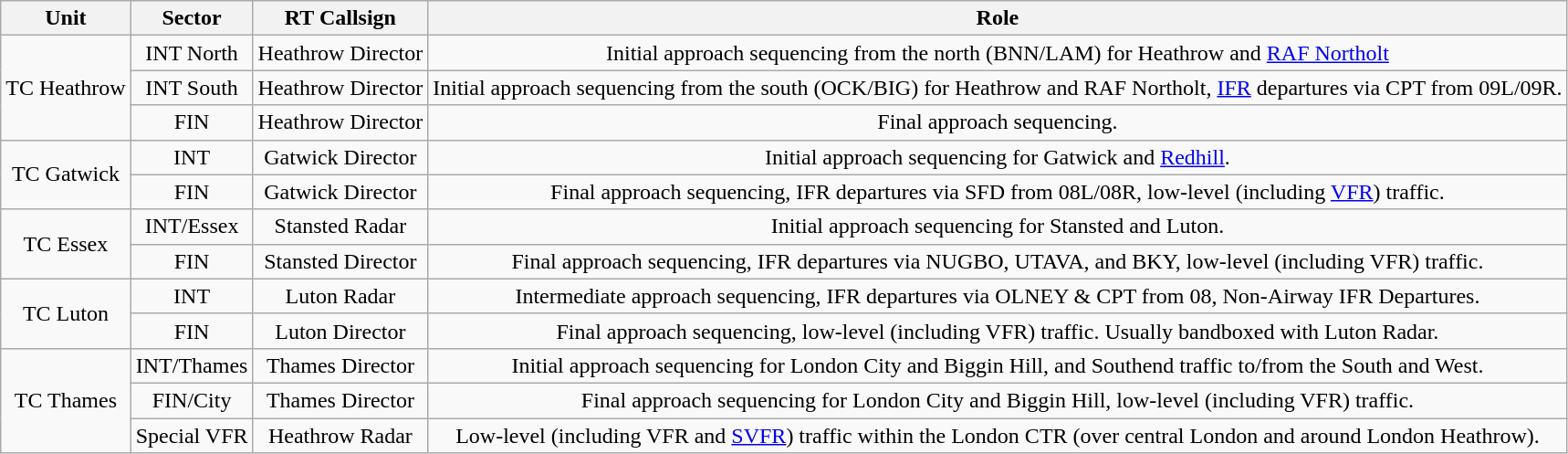<table class="wikitable" style="text-align:center">
<tr>
<th>Unit</th>
<th>Sector</th>
<th>RT Callsign</th>
<th>Role</th>
</tr>
<tr>
<td rowspan="3">TC Heathrow</td>
<td>INT North</td>
<td>Heathrow Director</td>
<td>Initial approach sequencing from the north (BNN/LAM) for Heathrow and <a href='#'>RAF Northolt</a></td>
</tr>
<tr>
<td>INT South</td>
<td>Heathrow Director</td>
<td>Initial approach sequencing from the south (OCK/BIG) for Heathrow and RAF Northolt, <a href='#'>IFR</a> departures via CPT from 09L/09R.</td>
</tr>
<tr>
<td>FIN</td>
<td>Heathrow Director</td>
<td>Final approach sequencing.</td>
</tr>
<tr>
<td rowspan="2">TC Gatwick</td>
<td>INT</td>
<td>Gatwick Director</td>
<td>Initial approach sequencing for Gatwick and <a href='#'>Redhill</a>.</td>
</tr>
<tr>
<td>FIN</td>
<td>Gatwick Director</td>
<td>Final approach sequencing, IFR departures via SFD from 08L/08R, low-level (including <a href='#'>VFR</a>) traffic.</td>
</tr>
<tr>
<td rowspan="2">TC Essex</td>
<td>INT/Essex</td>
<td>Stansted Radar</td>
<td>Initial approach sequencing for Stansted and Luton.</td>
</tr>
<tr>
<td>FIN</td>
<td>Stansted Director</td>
<td>Final approach sequencing, IFR departures via NUGBO, UTAVA, and BKY, low-level (including VFR) traffic.</td>
</tr>
<tr>
<td rowspan="2">TC Luton</td>
<td>INT</td>
<td>Luton Radar</td>
<td>Intermediate approach sequencing, IFR departures via OLNEY & CPT from 08, Non-Airway IFR Departures.</td>
</tr>
<tr>
<td>FIN</td>
<td>Luton Director</td>
<td>Final approach sequencing, low-level (including VFR) traffic. Usually bandboxed with Luton Radar.</td>
</tr>
<tr>
<td rowspan="3">TC Thames</td>
<td>INT/Thames</td>
<td>Thames Director</td>
<td>Initial approach sequencing for London City and Biggin Hill, and Southend traffic to/from the South and West.</td>
</tr>
<tr>
<td>FIN/City</td>
<td>Thames Director</td>
<td>Final approach sequencing for London City and Biggin Hill, low-level (including VFR) traffic.</td>
</tr>
<tr>
<td>Special VFR</td>
<td>Heathrow Radar</td>
<td>Low-level (including VFR and <a href='#'>SVFR</a>) traffic within the London CTR (over central London and around London Heathrow).</td>
</tr>
</table>
